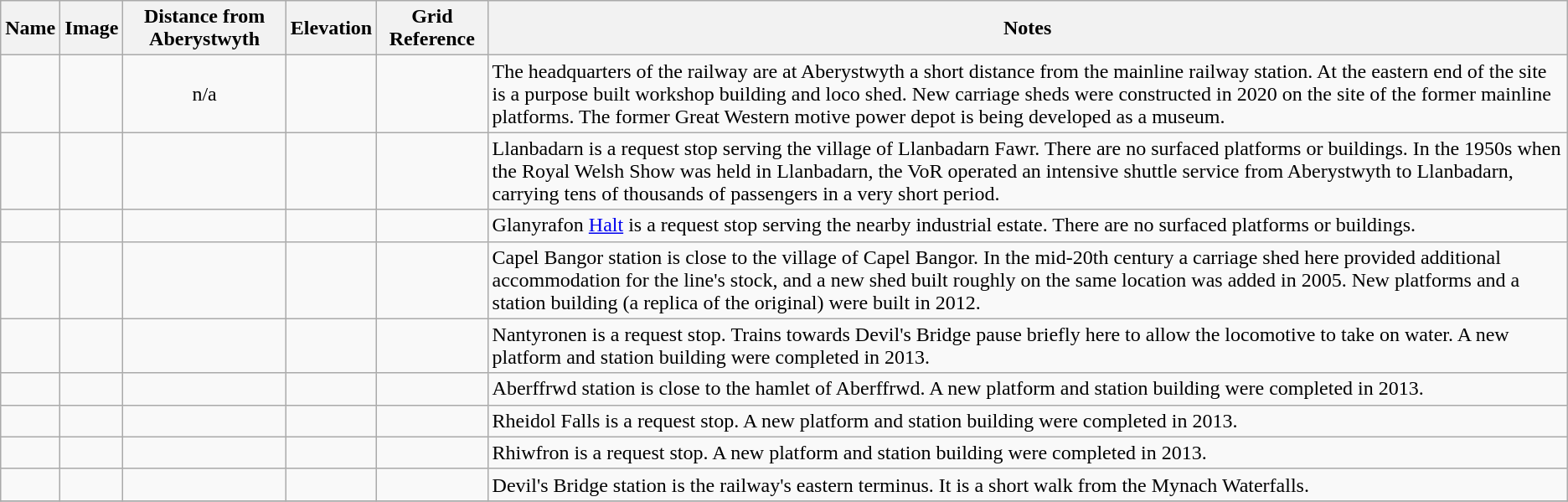<table class="wikitable">
<tr>
<th>Name</th>
<th>Image</th>
<th>Distance from Aberystwyth</th>
<th>Elevation</th>
<th>Grid Reference</th>
<th>Notes</th>
</tr>
<tr>
<td align=center></td>
<td></td>
<td align=center>n/a</td>
<td align=center></td>
<td align=center></td>
<td>The headquarters of the railway are at Aberystwyth a short distance from the mainline railway station. At the eastern end of the site is a purpose built workshop building and loco shed. New carriage sheds were constructed in 2020 on the site of the former mainline platforms. The former Great Western motive power depot is being developed as a museum.</td>
</tr>
<tr>
<td align=center></td>
<td></td>
<td align=center></td>
<td align=center></td>
<td align=center></td>
<td>Llanbadarn is a request stop serving the village of Llanbadarn Fawr. There are no surfaced platforms or buildings. In the 1950s when the Royal Welsh Show was held in Llanbadarn, the VoR operated an intensive shuttle service from Aberystwyth to Llanbadarn, carrying tens of thousands of passengers in a very short period.</td>
</tr>
<tr>
<td align=center></td>
<td></td>
<td align=center></td>
<td align=center></td>
<td align=center></td>
<td>Glanyrafon <a href='#'>Halt</a> is a request stop serving the nearby industrial estate. There are no surfaced platforms or buildings.</td>
</tr>
<tr>
<td align=center></td>
<td></td>
<td align=center></td>
<td align=center></td>
<td align=center></td>
<td>Capel Bangor station is close to the village of Capel Bangor. In the mid-20th century a carriage shed here provided additional accommodation for the line's stock, and a new shed built roughly on the same location was added in 2005. New platforms and a station building (a replica of the original) were built in 2012.</td>
</tr>
<tr>
<td align=center></td>
<td></td>
<td align=center></td>
<td align=center> </td>
<td align=center></td>
<td>Nantyronen is a request stop. Trains towards Devil's Bridge pause briefly here to allow the locomotive to take on water. A new platform and station building were completed in 2013.</td>
</tr>
<tr>
<td align=center></td>
<td></td>
<td align=center></td>
<td align=center> </td>
<td align=center></td>
<td>Aberffrwd station is close to the hamlet of Aberffrwd. A new platform and station building were completed in 2013.</td>
</tr>
<tr>
<td align=center></td>
<td></td>
<td align=center></td>
<td align=center></td>
<td align=center></td>
<td>Rheidol Falls is a request stop. A new platform and station building were completed in 2013.</td>
</tr>
<tr>
<td align=center></td>
<td></td>
<td align=center></td>
<td align=center></td>
<td align=center></td>
<td>Rhiwfron is a request stop. A new platform and station building were completed in 2013.</td>
</tr>
<tr>
<td align=center></td>
<td></td>
<td align=center></td>
<td align=center></td>
<td align=center></td>
<td>Devil's Bridge station is the railway's eastern terminus. It is a short walk from the Mynach Waterfalls.</td>
</tr>
<tr>
</tr>
</table>
